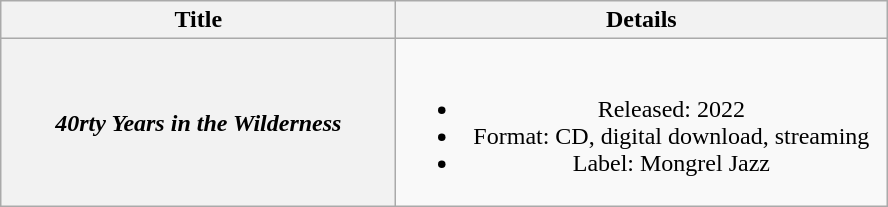<table class="wikitable plainrowheaders" style="text-align:center;" border="1">
<tr>
<th scope="col" style="width:16em;">Title</th>
<th scope="col" style="width:20em;">Details</th>
</tr>
<tr>
<th scope="row"><em>40rty Years in the Wilderness</em></th>
<td><br><ul><li>Released: 2022</li><li>Format: CD, digital download, streaming</li><li>Label: Mongrel Jazz</li></ul></td>
</tr>
</table>
